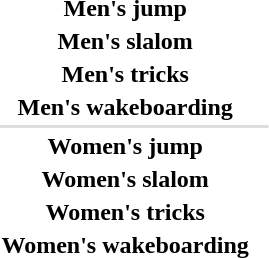<table>
<tr>
<th scope="row">Men's jump</th>
<td></td>
<td></td>
<td></td>
</tr>
<tr>
<th scope="row">Men's slalom</th>
<td></td>
<td></td>
<td></td>
</tr>
<tr>
<th scope="row">Men's tricks</th>
<td></td>
<td></td>
<td></td>
</tr>
<tr>
<th scope="row">Men's wakeboarding</th>
<td></td>
<td></td>
<td></td>
</tr>
<tr bgcolor=#DDDDDD>
<td colspan=4></td>
</tr>
<tr>
<th scope="row">Women's jump</th>
<td></td>
<td></td>
<td></td>
</tr>
<tr>
<th scope="row">Women's slalom</th>
<td></td>
<td></td>
<td></td>
</tr>
<tr>
<th scope="row">Women's tricks</th>
<td></td>
<td></td>
<td></td>
</tr>
<tr>
<th scope="row">Women's wakeboarding</th>
<td></td>
<td></td>
<td></td>
</tr>
</table>
